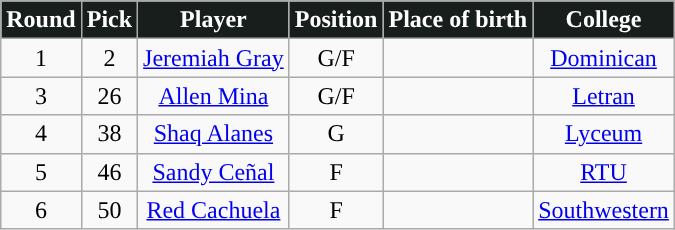<table class="wikitable sortable sortable" style="text-align:center">
<tr>
<th style="background:#181E1C; color:#FFFFFF; ">Round</th>
<th style="background:#181E1C; color:#FFFFFF; ">Pick</th>
<th style="background:#181E1C; color:#FFFFFF; ">Player</th>
<th style="background:#181E1C; color:#FFFFFF; ">Position</th>
<th style="background:#181E1C; color:#FFFFFF; ">Place of birth</th>
<th style="background:#181E1C; color:#FFFFFF; ">College</th>
</tr>
<tr>
<td>1</td>
<td>2</td>
<td><a href='#'>Jeremiah Gray</a></td>
<td>G/F</td>
<td></td>
<td><a href='#'>Dominican</a></td>
</tr>
<tr>
<td>3</td>
<td>26</td>
<td><a href='#'>Allen Mina</a></td>
<td>G/F</td>
<td></td>
<td><a href='#'>Letran</a></td>
</tr>
<tr>
<td>4</td>
<td>38</td>
<td><a href='#'>Shaq Alanes</a></td>
<td>G</td>
<td></td>
<td><a href='#'>Lyceum</a></td>
</tr>
<tr>
<td>5</td>
<td>46</td>
<td><a href='#'>Sandy Ceñal</a></td>
<td>F</td>
<td></td>
<td><a href='#'>RTU</a></td>
</tr>
<tr>
<td>6</td>
<td>50</td>
<td><a href='#'>Red Cachuela</a></td>
<td>F</td>
<td></td>
<td><a href='#'>Southwestern</a></td>
</tr>
</table>
